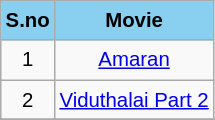<table class="wikitable" style="text-align:center; font-size:85%; font-family: sans-serif; line-height:20px;">
<tr>
<th style="background:#89CFF0">S.no</th>
<th style="background:#89CFF0">Movie</th>
</tr>
<tr>
<td>1</td>
<td><a href='#'>Amaran</a></td>
</tr>
<tr>
<td>2</td>
<td><a href='#'>Viduthalai Part 2</a></td>
</tr>
<tr>
</tr>
</table>
